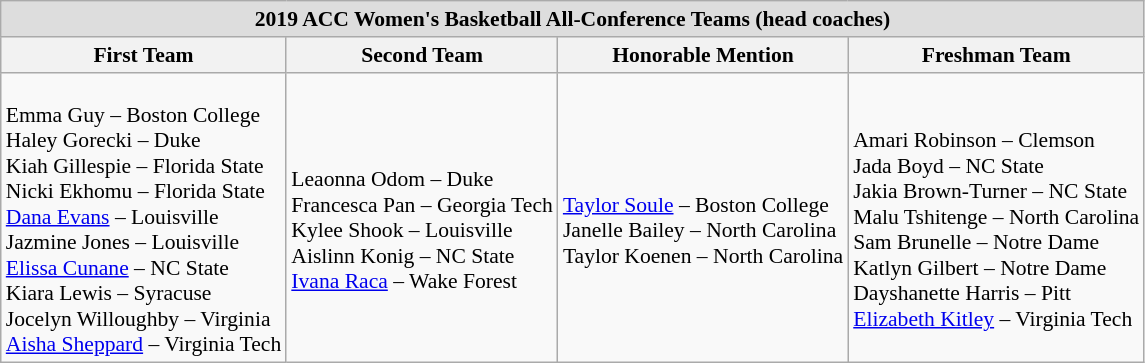<table class="wikitable" style="white-space:nowrap; font-size:90%;">
<tr>
<td colspan="4" style="text-align:center; background:#ddd;"><strong>2019 ACC Women's Basketball All-Conference Teams (head coaches)</strong></td>
</tr>
<tr>
<th>First Team</th>
<th>Second Team</th>
<th>Honorable Mention</th>
<th>Freshman Team</th>
</tr>
<tr>
<td><br>Emma Guy – Boston College<br>
Haley Gorecki – Duke<br>
Kiah Gillespie – Florida State<br>
Nicki Ekhomu – Florida State<br>
<a href='#'>Dana Evans</a> – Louisville<br>
Jazmine Jones – Louisville<br>
<a href='#'>Elissa Cunane</a> – NC State<br>
Kiara Lewis – Syracuse<br>
Jocelyn Willoughby – Virginia<br>
<a href='#'>Aisha Sheppard</a> – Virginia Tech</td>
<td><br>Leaonna Odom – Duke<br>
Francesca Pan – Georgia Tech<br>
Kylee Shook – Louisville<br>
Aislinn Konig – NC State<br>
<a href='#'>Ivana Raca</a> – Wake Forest</td>
<td><br><a href='#'>Taylor Soule</a> – Boston College<br>
Janelle Bailey – North Carolina<br>
Taylor Koenen – North Carolina</td>
<td><br>Amari Robinson – Clemson<br>
Jada Boyd – NC State<br>
Jakia Brown-Turner – NC State<br>
Malu Tshitenge – North Carolina<br>
Sam Brunelle – Notre Dame<br>
Katlyn Gilbert – Notre Dame<br>
Dayshanette Harris – Pitt<br>
<a href='#'>Elizabeth Kitley</a> – Virginia Tech</td>
</tr>
</table>
